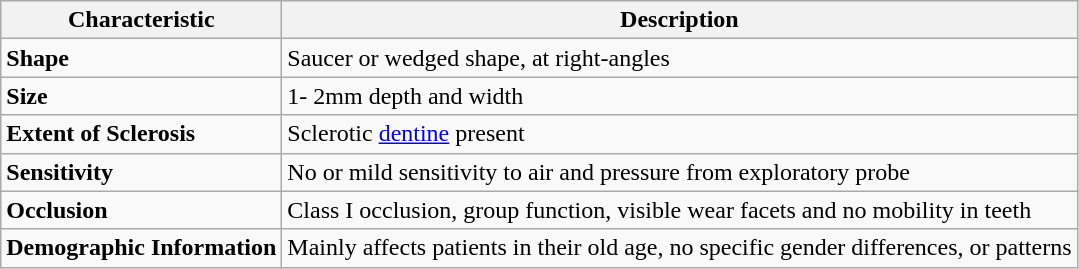<table class="wikitable">
<tr>
<th>Characteristic</th>
<th>Description</th>
</tr>
<tr>
<td><strong>Shape</strong></td>
<td>Saucer or wedged shape, at right-angles</td>
</tr>
<tr>
<td><strong>Size</strong></td>
<td>1- 2mm depth and width</td>
</tr>
<tr>
<td><strong>Extent of Sclerosis</strong></td>
<td>Sclerotic <a href='#'>dentine</a> present</td>
</tr>
<tr>
<td><strong>Sensitivity</strong></td>
<td>No or mild sensitivity to air and pressure from exploratory probe</td>
</tr>
<tr>
<td><strong>Occlusion</strong></td>
<td>Class I occlusion, group function, visible wear facets and no mobility in teeth</td>
</tr>
<tr>
<td><strong>Demographic Information</strong></td>
<td>Mainly affects patients in their old age, no specific gender differences, or patterns</td>
</tr>
</table>
